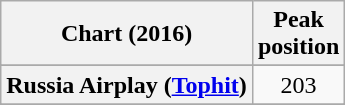<table class="wikitable sortable plainrowheaders" style="text-align:center">
<tr>
<th scope="col">Chart (2016)</th>
<th scope="col">Peak<br> position</th>
</tr>
<tr>
</tr>
<tr>
</tr>
<tr>
</tr>
<tr>
</tr>
<tr>
</tr>
<tr>
</tr>
<tr>
</tr>
<tr>
<th scope="row">Russia Airplay (<a href='#'>Tophit</a>)</th>
<td>203</td>
</tr>
<tr>
</tr>
<tr>
</tr>
<tr>
</tr>
</table>
